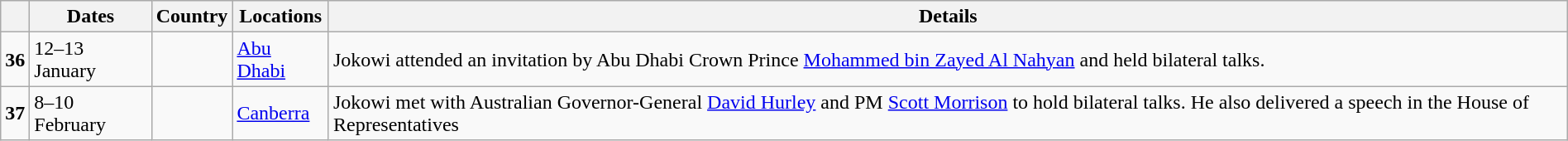<table class="wikitable sortable" border="1" style="margin: 1em auto 1em auto">
<tr>
<th></th>
<th>Dates</th>
<th>Country</th>
<th>Locations</th>
<th>Details</th>
</tr>
<tr>
<td><strong>36</strong></td>
<td>12–13 January</td>
<td></td>
<td><a href='#'>Abu Dhabi</a></td>
<td>Jokowi attended an invitation by Abu Dhabi Crown Prince <a href='#'>Mohammed bin Zayed Al Nahyan</a> and held bilateral talks.</td>
</tr>
<tr>
<td><strong>37</strong></td>
<td>8–10 February</td>
<td></td>
<td><a href='#'>Canberra</a></td>
<td>Jokowi met with Australian Governor-General <a href='#'>David Hurley</a> and PM <a href='#'>Scott Morrison</a> to hold bilateral talks. He also delivered a speech in the House of Representatives</td>
</tr>
</table>
